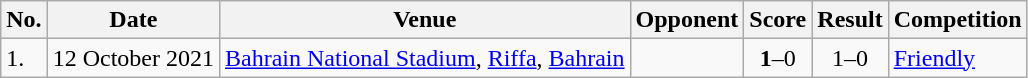<table class="wikitable">
<tr>
<th>No.</th>
<th>Date</th>
<th>Venue</th>
<th>Opponent</th>
<th>Score</th>
<th>Result</th>
<th>Competition</th>
</tr>
<tr>
<td>1.</td>
<td>12 October 2021</td>
<td><a href='#'>Bahrain National Stadium</a>, <a href='#'>Riffa</a>, <a href='#'>Bahrain</a></td>
<td></td>
<td align=center><strong>1</strong>–0</td>
<td align=center>1–0</td>
<td><a href='#'>Friendly</a></td>
</tr>
</table>
